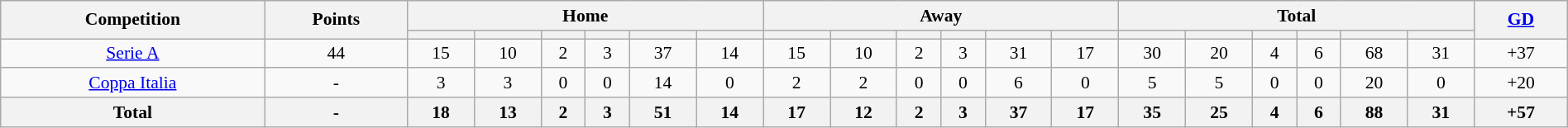<table class="wikitable" style="font-size:90%;width:100%;margin:auto;clear:both;text-align:center;">
<tr>
<th rowspan="2">Competition</th>
<th rowspan="2">Points</th>
<th colspan="6">Home</th>
<th colspan="6">Away</th>
<th colspan="6">Total</th>
<th rowspan="2"><a href='#'>GD</a></th>
</tr>
<tr>
<th></th>
<th></th>
<th></th>
<th></th>
<th></th>
<th></th>
<th></th>
<th></th>
<th></th>
<th></th>
<th></th>
<th></th>
<th></th>
<th></th>
<th></th>
<th></th>
<th></th>
<th></th>
</tr>
<tr>
<td><a href='#'>Serie A</a></td>
<td>44</td>
<td>15</td>
<td>10</td>
<td>2</td>
<td>3</td>
<td>37</td>
<td>14</td>
<td>15</td>
<td>10</td>
<td>2</td>
<td>3</td>
<td>31</td>
<td>17</td>
<td>30</td>
<td>20</td>
<td>4</td>
<td>6</td>
<td>68</td>
<td>31</td>
<td>+37</td>
</tr>
<tr>
<td><a href='#'>Coppa Italia</a></td>
<td>-</td>
<td>3</td>
<td>3</td>
<td>0</td>
<td>0</td>
<td>14</td>
<td>0</td>
<td>2</td>
<td>2</td>
<td>0</td>
<td>0</td>
<td>6</td>
<td>0</td>
<td>5</td>
<td>5</td>
<td>0</td>
<td>0</td>
<td>20</td>
<td>0</td>
<td>+20</td>
</tr>
<tr>
<th>Total</th>
<th>-</th>
<th>18</th>
<th>13</th>
<th>2</th>
<th>3</th>
<th>51</th>
<th>14</th>
<th>17</th>
<th>12</th>
<th>2</th>
<th>3</th>
<th>37</th>
<th>17</th>
<th>35</th>
<th>25</th>
<th>4</th>
<th>6</th>
<th>88</th>
<th>31</th>
<th>+57</th>
</tr>
</table>
